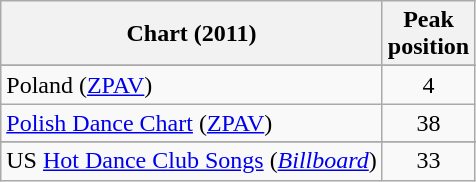<table class="wikitable sortable">
<tr>
<th>Chart (2011)</th>
<th>Peak<br>position</th>
</tr>
<tr>
</tr>
<tr>
</tr>
<tr>
</tr>
<tr>
</tr>
<tr>
</tr>
<tr>
</tr>
<tr>
</tr>
<tr>
</tr>
<tr>
<td>Poland (<a href='#'>ZPAV</a>)</td>
<td style="text-align:center;">4</td>
</tr>
<tr>
<td><a href='#'>Polish Dance Chart</a> (<a href='#'>ZPAV</a>)</td>
<td style="text-align:center;">38</td>
</tr>
<tr>
</tr>
<tr>
</tr>
<tr>
</tr>
<tr>
</tr>
<tr>
<td>US <a href='#'>Hot Dance Club Songs</a> (<em><a href='#'>Billboard</a></em>)</td>
<td style="text-align:center;">33</td>
</tr>
</table>
